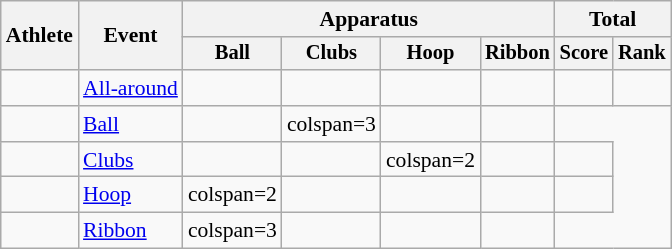<table class=wikitable style=font-size:90%;text-align:center>
<tr>
<th rowspan=2>Athlete</th>
<th rowspan=2>Event</th>
<th colspan=4>Apparatus</th>
<th colspan=2>Total</th>
</tr>
<tr style=font-size:95%>
<th>Ball</th>
<th>Clubs</th>
<th>Hoop</th>
<th>Ribbon</th>
<th>Score</th>
<th>Rank</th>
</tr>
<tr>
<td align=left></td>
<td align=left><a href='#'>All-around</a></td>
<td></td>
<td></td>
<td></td>
<td></td>
<td></td>
<td></td>
</tr>
<tr>
<td align=left></td>
<td align=left><a href='#'>Ball</a></td>
<td></td>
<td>colspan=3  </td>
<td></td>
<td></td>
</tr>
<tr>
<td align=left></td>
<td align=left><a href='#'>Clubs</a></td>
<td></td>
<td></td>
<td>colspan=2 </td>
<td></td>
<td></td>
</tr>
<tr>
<td align=left></td>
<td align=left><a href='#'>Hoop</a></td>
<td>colspan=2  </td>
<td></td>
<td></td>
<td></td>
<td></td>
</tr>
<tr>
<td align=left></td>
<td align=left><a href='#'>Ribbon</a></td>
<td>colspan=3 </td>
<td></td>
<td></td>
<td></td>
</tr>
</table>
